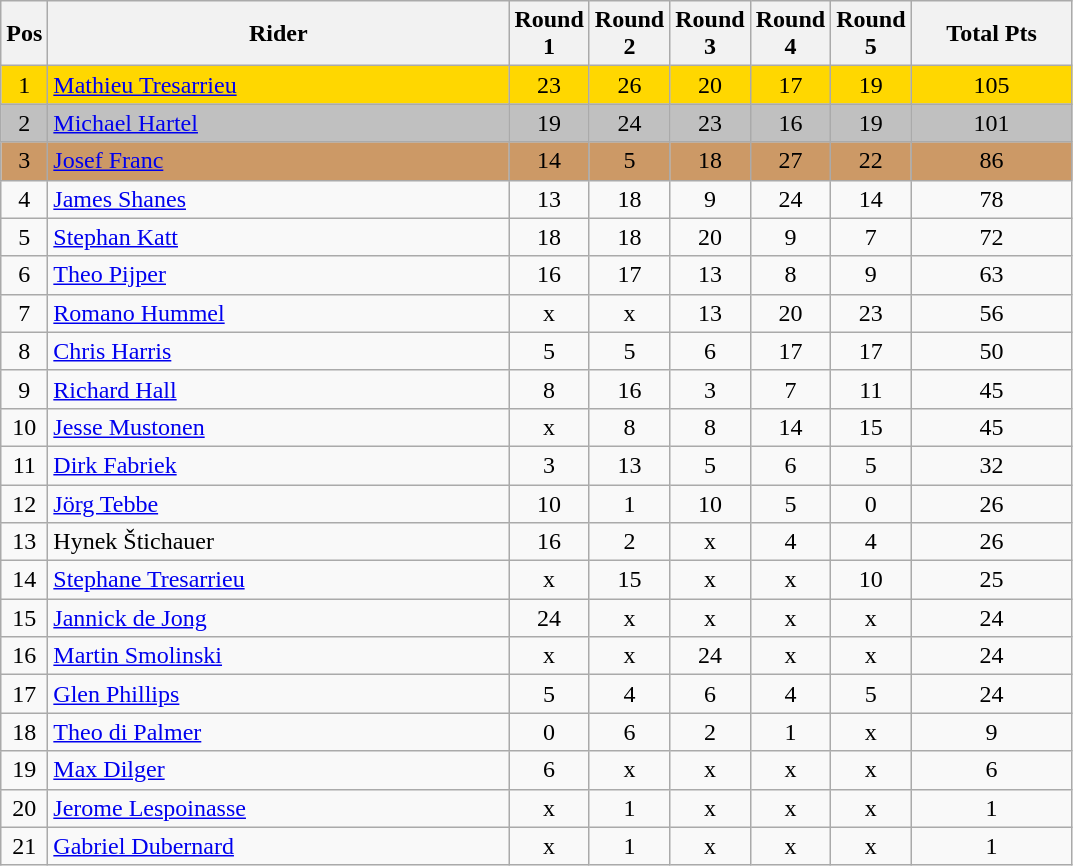<table class="wikitable" style="font-size: 100%">
<tr>
<th width=20>Pos</th>
<th width=300>Rider</th>
<th width=40>Round 1</th>
<th width=40>Round 2</th>
<th width=40>Round 3</th>
<th width=40>Round 4</th>
<th width=40>Round 5</th>
<th width=100>Total Pts</th>
</tr>
<tr align=center style="background-color: gold;">
<td>1</td>
<td align="left"> <a href='#'>Mathieu Tresarrieu</a></td>
<td>23</td>
<td>26</td>
<td>20</td>
<td>17</td>
<td>19</td>
<td>105</td>
</tr>
<tr align=center style="background-color: silver;">
<td>2</td>
<td align="left"> <a href='#'>Michael Hartel</a></td>
<td>19</td>
<td>24</td>
<td>23</td>
<td>16</td>
<td>19</td>
<td>101</td>
</tr>
<tr align=center style="background-color: #cc9966;">
<td>3</td>
<td align="left"> <a href='#'>Josef Franc</a></td>
<td>14</td>
<td>5</td>
<td>18</td>
<td>27</td>
<td>22</td>
<td>86</td>
</tr>
<tr align=center>
<td>4</td>
<td align="left"> <a href='#'>James Shanes</a></td>
<td>13</td>
<td>18</td>
<td>9</td>
<td>24</td>
<td>14</td>
<td>78</td>
</tr>
<tr align=center>
<td>5</td>
<td align="left"> <a href='#'>Stephan Katt</a></td>
<td>18</td>
<td>18</td>
<td>20</td>
<td>9</td>
<td>7</td>
<td>72</td>
</tr>
<tr align=center>
<td>6</td>
<td align="left"> <a href='#'>Theo Pijper</a></td>
<td>16</td>
<td>17</td>
<td>13</td>
<td>8</td>
<td>9</td>
<td>63</td>
</tr>
<tr align=center>
<td>7</td>
<td align="left"> <a href='#'>Romano Hummel</a></td>
<td>x</td>
<td>x</td>
<td>13</td>
<td>20</td>
<td>23</td>
<td>56</td>
</tr>
<tr align=center>
<td>8</td>
<td align="left"> <a href='#'>Chris Harris</a></td>
<td>5</td>
<td>5</td>
<td>6</td>
<td>17</td>
<td>17</td>
<td>50</td>
</tr>
<tr align=center>
<td>9</td>
<td align="left"> <a href='#'>Richard Hall</a></td>
<td>8</td>
<td>16</td>
<td>3</td>
<td>7</td>
<td>11</td>
<td>45</td>
</tr>
<tr align=center>
<td>10</td>
<td align="left"> <a href='#'>Jesse Mustonen</a></td>
<td>x</td>
<td>8</td>
<td>8</td>
<td>14</td>
<td>15</td>
<td>45</td>
</tr>
<tr align=center>
<td>11</td>
<td align="left"> <a href='#'>Dirk Fabriek</a></td>
<td>3</td>
<td>13</td>
<td>5</td>
<td>6</td>
<td>5</td>
<td>32</td>
</tr>
<tr align=center>
<td>12</td>
<td align="left"> <a href='#'>Jörg Tebbe</a></td>
<td>10</td>
<td>1</td>
<td>10</td>
<td>5</td>
<td>0</td>
<td>26</td>
</tr>
<tr align=center>
<td>13</td>
<td align="left"> Hynek Štichauer</td>
<td>16</td>
<td>2</td>
<td>x</td>
<td>4</td>
<td>4</td>
<td>26</td>
</tr>
<tr align=center>
<td>14</td>
<td align="left"> <a href='#'>Stephane Tresarrieu</a></td>
<td>x</td>
<td>15</td>
<td>x</td>
<td>x</td>
<td>10</td>
<td>25</td>
</tr>
<tr align=center>
<td>15</td>
<td align="left"> <a href='#'>Jannick de Jong</a></td>
<td>24</td>
<td>x</td>
<td>x</td>
<td>x</td>
<td>x</td>
<td>24</td>
</tr>
<tr align=center>
<td>16</td>
<td align="left"> <a href='#'>Martin Smolinski</a></td>
<td>x</td>
<td>x</td>
<td>24</td>
<td>x</td>
<td>x</td>
<td>24</td>
</tr>
<tr align=center>
<td>17</td>
<td align="left"> <a href='#'>Glen Phillips</a></td>
<td>5</td>
<td>4</td>
<td>6</td>
<td>4</td>
<td>5</td>
<td>24</td>
</tr>
<tr align=center>
<td>18</td>
<td align="left"> <a href='#'>Theo di Palmer</a></td>
<td>0</td>
<td>6</td>
<td>2</td>
<td>1</td>
<td>x</td>
<td>9</td>
</tr>
<tr align=center>
<td>19</td>
<td align="left"> <a href='#'>Max Dilger</a></td>
<td>6</td>
<td>x</td>
<td>x</td>
<td>x</td>
<td>x</td>
<td>6</td>
</tr>
<tr align=center>
<td>20</td>
<td align="left"> <a href='#'>Jerome Lespoinasse</a></td>
<td>x</td>
<td>1</td>
<td>x</td>
<td>x</td>
<td>x</td>
<td>1</td>
</tr>
<tr align=center>
<td>21</td>
<td align="left"> <a href='#'>Gabriel Dubernard</a></td>
<td>x</td>
<td>1</td>
<td>x</td>
<td>x</td>
<td>x</td>
<td>1</td>
</tr>
</table>
